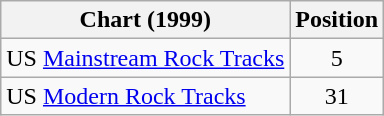<table class="wikitable">
<tr>
<th>Chart (1999)</th>
<th>Position</th>
</tr>
<tr>
<td>US <a href='#'>Mainstream Rock Tracks</a></td>
<td align="center">5</td>
</tr>
<tr>
<td>US <a href='#'>Modern Rock Tracks</a></td>
<td align="center">31</td>
</tr>
</table>
